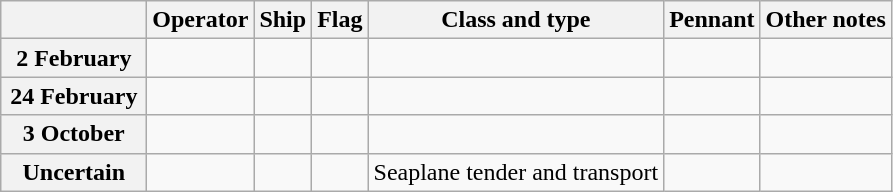<table class="wikitable">
<tr>
<th width="90"></th>
<th>Operator</th>
<th>Ship</th>
<th>Flag</th>
<th>Class and type</th>
<th>Pennant</th>
<th>Other notes</th>
</tr>
<tr ---->
<th>2 February</th>
<td></td>
<td><strong></strong></td>
<td></td>
<td></td>
<td></td>
<td></td>
</tr>
<tr ---->
<th>24 February</th>
<td></td>
<td><strong></strong></td>
<td></td>
<td></td>
<td></td>
<td></td>
</tr>
<tr ---->
<th>3 October</th>
<td></td>
<td><strong></strong></td>
<td></td>
<td></td>
<td></td>
<td></td>
</tr>
<tr ---->
<th>Uncertain</th>
<td></td>
<td><strong></strong></td>
<td></td>
<td>Seaplane tender and transport</td>
<td></td>
<td></td>
</tr>
</table>
